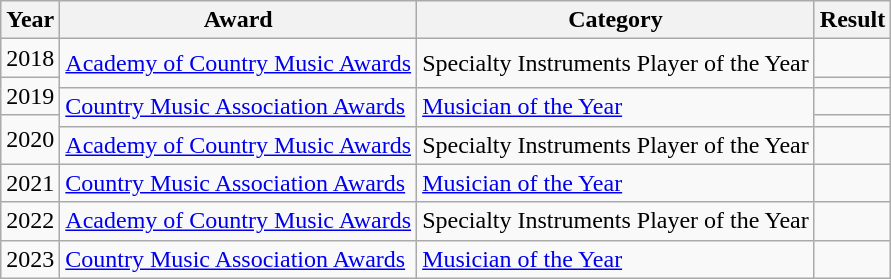<table class="wikitable">
<tr>
<th>Year</th>
<th>Award</th>
<th>Category</th>
<th>Result</th>
</tr>
<tr>
<td>2018</td>
<td rowspan=2><a href='#'>Academy of Country Music Awards</a></td>
<td rowspan=2>Specialty Instruments Player of the Year</td>
<td></td>
</tr>
<tr>
<td rowspan=2>2019</td>
<td></td>
</tr>
<tr>
<td rowspan=2><a href='#'>Country Music Association Awards</a></td>
<td rowspan=2><a href='#'>Musician of the Year</a></td>
<td></td>
</tr>
<tr>
<td rowspan=2>2020</td>
<td></td>
</tr>
<tr>
<td><a href='#'>Academy of Country Music Awards</a></td>
<td>Specialty Instruments Player of the Year</td>
<td></td>
</tr>
<tr>
<td>2021</td>
<td><a href='#'>Country Music Association Awards</a></td>
<td><a href='#'>Musician of the Year</a></td>
<td></td>
</tr>
<tr>
<td>2022</td>
<td><a href='#'>Academy of Country Music Awards</a></td>
<td>Specialty Instruments Player of the Year</td>
<td></td>
</tr>
<tr>
<td>2023</td>
<td><a href='#'>Country Music Association Awards</a></td>
<td><a href='#'>Musician of the Year</a></td>
<td></td>
</tr>
</table>
